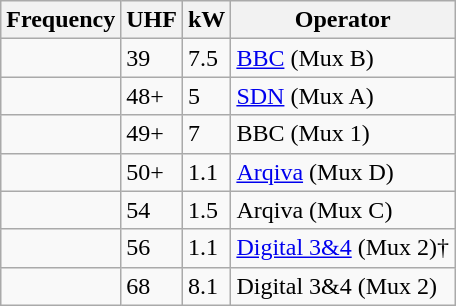<table class="wikitable sortable">
<tr>
<th>Frequency</th>
<th>UHF</th>
<th>kW</th>
<th>Operator</th>
</tr>
<tr>
<td></td>
<td>39</td>
<td>7.5</td>
<td><a href='#'>BBC</a> (Mux B)</td>
</tr>
<tr>
<td></td>
<td>48+</td>
<td>5</td>
<td><a href='#'>SDN</a> (Mux A)</td>
</tr>
<tr>
<td></td>
<td>49+</td>
<td>7</td>
<td>BBC (Mux 1)</td>
</tr>
<tr>
<td></td>
<td>50+</td>
<td>1.1</td>
<td><a href='#'>Arqiva</a> (Mux D)</td>
</tr>
<tr>
<td></td>
<td>54</td>
<td>1.5</td>
<td>Arqiva (Mux C)</td>
</tr>
<tr>
<td></td>
<td>56</td>
<td>1.1</td>
<td><a href='#'>Digital 3&4</a> (Mux 2)†</td>
</tr>
<tr>
<td></td>
<td>68</td>
<td>8.1</td>
<td>Digital 3&4 (Mux 2)</td>
</tr>
</table>
